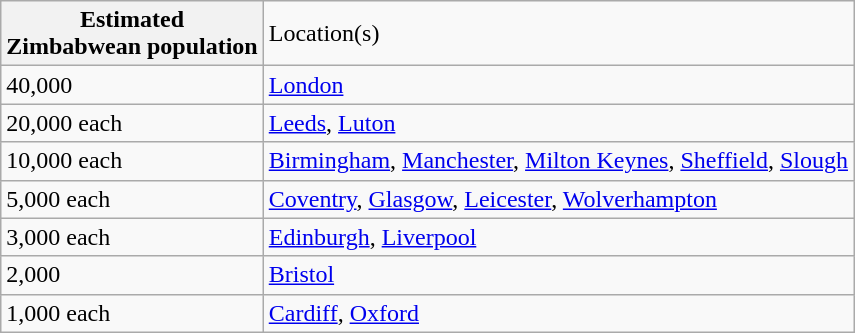<table class="wikitable">
<tr>
<th>Estimated<br>Zimbabwean population</th>
<td>Location(s)</td>
</tr>
<tr>
<td>40,000</td>
<td><a href='#'>London</a></td>
</tr>
<tr>
<td>20,000 each</td>
<td><a href='#'>Leeds</a>, <a href='#'>Luton</a></td>
</tr>
<tr>
<td>10,000 each</td>
<td><a href='#'>Birmingham</a>, <a href='#'>Manchester</a>, <a href='#'>Milton Keynes</a>, <a href='#'>Sheffield</a>, <a href='#'>Slough</a></td>
</tr>
<tr>
<td>5,000 each</td>
<td><a href='#'>Coventry</a>, <a href='#'>Glasgow</a>, <a href='#'>Leicester</a>, <a href='#'>Wolverhampton</a></td>
</tr>
<tr>
<td>3,000 each</td>
<td><a href='#'>Edinburgh</a>, <a href='#'>Liverpool</a></td>
</tr>
<tr>
<td>2,000</td>
<td><a href='#'>Bristol</a></td>
</tr>
<tr>
<td>1,000 each</td>
<td><a href='#'>Cardiff</a>, <a href='#'>Oxford</a></td>
</tr>
</table>
